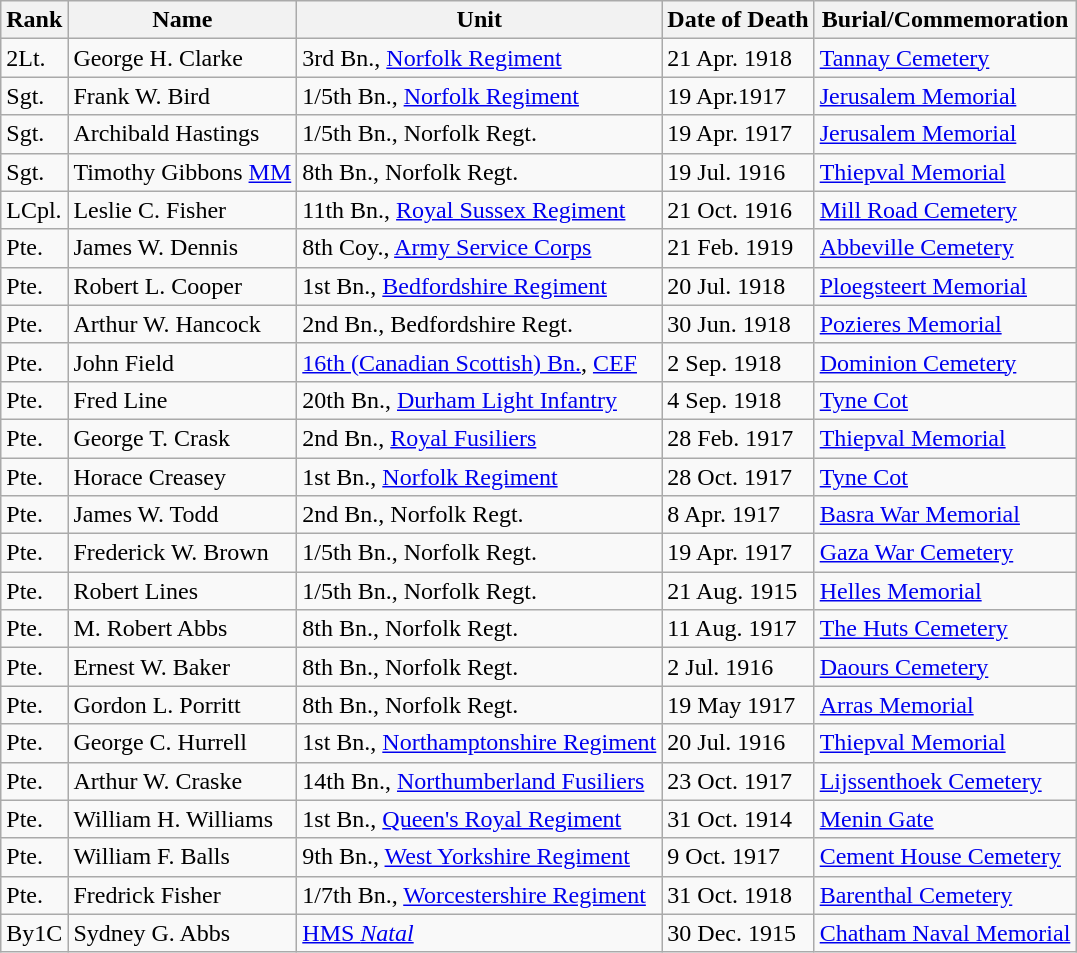<table class="wikitable">
<tr>
<th>Rank</th>
<th>Name</th>
<th>Unit</th>
<th>Date of Death</th>
<th>Burial/Commemoration</th>
</tr>
<tr>
<td>2Lt.</td>
<td>George H. Clarke</td>
<td>3rd Bn., <a href='#'>Norfolk Regiment</a></td>
<td>21 Apr. 1918</td>
<td><a href='#'>Tannay Cemetery</a></td>
</tr>
<tr>
<td>Sgt.</td>
<td>Frank W. Bird</td>
<td>1/5th Bn., <a href='#'>Norfolk Regiment</a></td>
<td>19 Apr.1917</td>
<td><a href='#'>Jerusalem Memorial</a></td>
</tr>
<tr>
<td>Sgt.</td>
<td>Archibald Hastings</td>
<td>1/5th Bn., Norfolk Regt.</td>
<td>19 Apr. 1917</td>
<td><a href='#'>Jerusalem Memorial</a></td>
</tr>
<tr>
<td>Sgt.</td>
<td>Timothy Gibbons <a href='#'>MM</a></td>
<td>8th Bn., Norfolk Regt.</td>
<td>19 Jul. 1916</td>
<td><a href='#'>Thiepval Memorial</a></td>
</tr>
<tr>
<td>LCpl.</td>
<td>Leslie C. Fisher</td>
<td>11th Bn., <a href='#'>Royal Sussex Regiment</a></td>
<td>21 Oct. 1916</td>
<td><a href='#'>Mill Road Cemetery</a></td>
</tr>
<tr>
<td>Pte.</td>
<td>James W. Dennis</td>
<td>8th Coy., <a href='#'>Army Service Corps</a></td>
<td>21 Feb. 1919</td>
<td><a href='#'>Abbeville Cemetery</a></td>
</tr>
<tr>
<td>Pte.</td>
<td>Robert L. Cooper</td>
<td>1st Bn., <a href='#'>Bedfordshire Regiment</a></td>
<td>20 Jul. 1918</td>
<td><a href='#'>Ploegsteert Memorial</a></td>
</tr>
<tr>
<td>Pte.</td>
<td>Arthur W. Hancock</td>
<td>2nd Bn., Bedfordshire Regt.</td>
<td>30 Jun. 1918</td>
<td><a href='#'>Pozieres Memorial</a></td>
</tr>
<tr>
<td>Pte.</td>
<td>John Field</td>
<td><a href='#'>16th (Canadian Scottish) Bn.</a>, <a href='#'>CEF</a></td>
<td>2 Sep. 1918</td>
<td><a href='#'>Dominion Cemetery</a></td>
</tr>
<tr>
<td>Pte.</td>
<td>Fred Line</td>
<td>20th Bn., <a href='#'>Durham Light Infantry</a></td>
<td>4 Sep. 1918</td>
<td><a href='#'>Tyne Cot</a></td>
</tr>
<tr>
<td>Pte.</td>
<td>George T. Crask</td>
<td>2nd Bn., <a href='#'>Royal Fusiliers</a></td>
<td>28 Feb. 1917</td>
<td><a href='#'>Thiepval Memorial</a></td>
</tr>
<tr>
<td>Pte.</td>
<td>Horace Creasey</td>
<td>1st Bn., <a href='#'>Norfolk Regiment</a></td>
<td>28 Oct. 1917</td>
<td><a href='#'>Tyne Cot</a></td>
</tr>
<tr>
<td>Pte.</td>
<td>James W. Todd</td>
<td>2nd Bn., Norfolk Regt.</td>
<td>8 Apr. 1917</td>
<td><a href='#'>Basra War Memorial</a></td>
</tr>
<tr>
<td>Pte.</td>
<td>Frederick W. Brown</td>
<td>1/5th Bn., Norfolk Regt.</td>
<td>19 Apr. 1917</td>
<td><a href='#'>Gaza War Cemetery</a></td>
</tr>
<tr>
<td>Pte.</td>
<td>Robert Lines</td>
<td>1/5th Bn., Norfolk Regt.</td>
<td>21 Aug. 1915</td>
<td><a href='#'>Helles Memorial</a></td>
</tr>
<tr>
<td>Pte.</td>
<td>M. Robert Abbs</td>
<td>8th Bn., Norfolk Regt.</td>
<td>11 Aug. 1917</td>
<td><a href='#'>The Huts Cemetery</a></td>
</tr>
<tr>
<td>Pte.</td>
<td>Ernest W. Baker</td>
<td>8th Bn., Norfolk Regt.</td>
<td>2 Jul. 1916</td>
<td><a href='#'>Daours Cemetery</a></td>
</tr>
<tr>
<td>Pte.</td>
<td>Gordon L. Porritt</td>
<td>8th Bn., Norfolk Regt.</td>
<td>19 May 1917</td>
<td><a href='#'>Arras Memorial</a></td>
</tr>
<tr>
<td>Pte.</td>
<td>George C. Hurrell</td>
<td>1st Bn., <a href='#'>Northamptonshire Regiment</a></td>
<td>20 Jul. 1916</td>
<td><a href='#'>Thiepval Memorial</a></td>
</tr>
<tr>
<td>Pte.</td>
<td>Arthur W. Craske</td>
<td>14th Bn., <a href='#'>Northumberland Fusiliers</a></td>
<td>23 Oct. 1917</td>
<td><a href='#'>Lijssenthoek Cemetery</a></td>
</tr>
<tr>
<td>Pte.</td>
<td>William H. Williams</td>
<td>1st Bn., <a href='#'>Queen's Royal Regiment</a></td>
<td>31 Oct. 1914</td>
<td><a href='#'>Menin Gate</a></td>
</tr>
<tr>
<td>Pte.</td>
<td>William F. Balls</td>
<td>9th Bn., <a href='#'>West Yorkshire Regiment</a></td>
<td>9 Oct. 1917</td>
<td><a href='#'>Cement House Cemetery</a></td>
</tr>
<tr>
<td>Pte.</td>
<td>Fredrick Fisher</td>
<td>1/7th Bn., <a href='#'>Worcestershire Regiment</a></td>
<td>31 Oct. 1918</td>
<td><a href='#'>Barenthal Cemetery</a></td>
</tr>
<tr>
<td>By1C</td>
<td>Sydney G. Abbs</td>
<td><a href='#'>HMS <em>Natal</em></a></td>
<td>30 Dec. 1915</td>
<td><a href='#'>Chatham Naval Memorial</a></td>
</tr>
</table>
